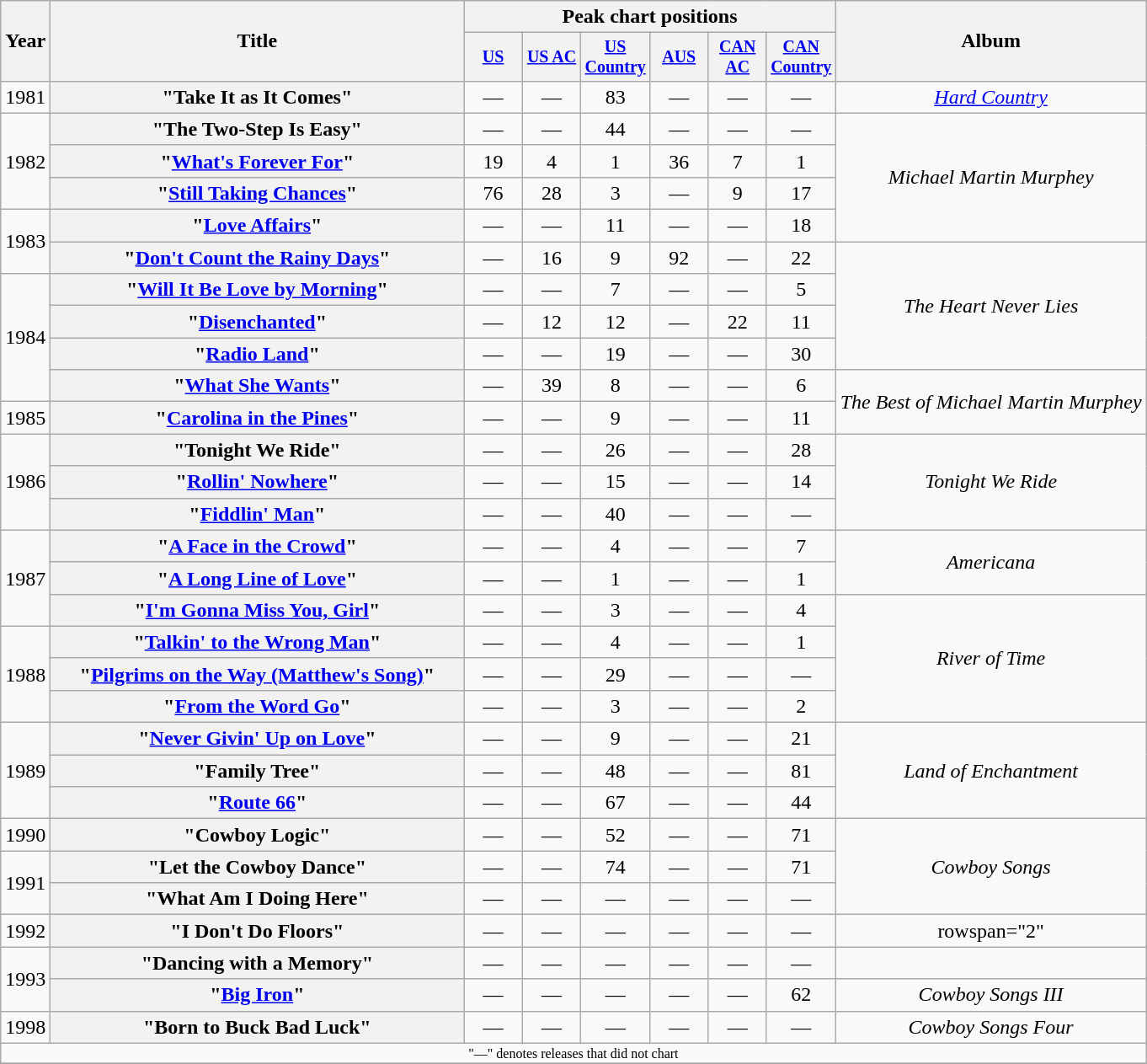<table class="wikitable plainrowheaders" style="text-align:center;">
<tr>
<th rowspan="2">Year</th>
<th rowspan="2" style="width:20em;">Title</th>
<th colspan="6">Peak chart positions</th>
<th rowspan="2">Album</th>
</tr>
<tr style="font-size:smaller;">
<th width="40"><a href='#'>US</a><br></th>
<th width="40"><a href='#'>US AC</a><br></th>
<th width="40"><a href='#'>US Country</a><br></th>
<th width="40"><a href='#'>AUS</a><br></th>
<th width="40"><a href='#'>CAN AC</a><br></th>
<th width="40"><a href='#'>CAN Country</a><br></th>
</tr>
<tr>
<td>1981</td>
<th scope="row">"Take It as It Comes" </th>
<td>—</td>
<td>—</td>
<td>83</td>
<td>—</td>
<td>—</td>
<td>—</td>
<td><em><a href='#'>Hard Country</a></em> </td>
</tr>
<tr>
<td rowspan="3">1982</td>
<th scope="row">"The Two-Step Is Easy"</th>
<td>—</td>
<td>—</td>
<td>44</td>
<td>—</td>
<td>—</td>
<td>—</td>
<td rowspan="4"><em>Michael Martin Murphey</em></td>
</tr>
<tr>
<th scope="row">"<a href='#'>What's Forever For</a>"</th>
<td>19</td>
<td>4</td>
<td>1</td>
<td>36</td>
<td>7</td>
<td>1</td>
</tr>
<tr>
<th scope="row">"<a href='#'>Still Taking Chances</a>"</th>
<td>76</td>
<td>28</td>
<td>3</td>
<td>—</td>
<td>9</td>
<td>17</td>
</tr>
<tr>
<td rowspan="2">1983</td>
<th scope="row">"<a href='#'>Love Affairs</a>"</th>
<td>—</td>
<td>—</td>
<td>11</td>
<td>—</td>
<td>—</td>
<td>18</td>
</tr>
<tr>
<th scope="row">"<a href='#'>Don't Count the Rainy Days</a>"</th>
<td>—</td>
<td>16</td>
<td>9</td>
<td>92</td>
<td>—</td>
<td>22</td>
<td rowspan="4"><em>The Heart Never Lies</em></td>
</tr>
<tr>
<td rowspan="4">1984</td>
<th scope="row">"<a href='#'>Will It Be Love by Morning</a>"</th>
<td>—</td>
<td>—</td>
<td>7</td>
<td>—</td>
<td>—</td>
<td>5</td>
</tr>
<tr>
<th scope="row">"<a href='#'>Disenchanted</a>"</th>
<td>—</td>
<td>12</td>
<td>12</td>
<td>—</td>
<td>22</td>
<td>11</td>
</tr>
<tr>
<th scope="row">"<a href='#'>Radio Land</a>"</th>
<td>—</td>
<td>—</td>
<td>19</td>
<td>—</td>
<td>—</td>
<td>30</td>
</tr>
<tr>
<th scope="row">"<a href='#'>What She Wants</a>"</th>
<td>—</td>
<td>39</td>
<td>8</td>
<td>—</td>
<td>—</td>
<td>6</td>
<td rowspan="2"><em>The Best of Michael Martin Murphey</em></td>
</tr>
<tr>
<td>1985</td>
<th scope="row">"<a href='#'>Carolina in the Pines</a>" </th>
<td>—</td>
<td>—</td>
<td>9</td>
<td>—</td>
<td>—</td>
<td>11</td>
</tr>
<tr>
<td rowspan="3">1986</td>
<th scope="row">"Tonight We Ride"</th>
<td>—</td>
<td>—</td>
<td>26</td>
<td>—</td>
<td>—</td>
<td>28</td>
<td rowspan="3"><em>Tonight We Ride</em></td>
</tr>
<tr>
<th scope="row">"<a href='#'>Rollin' Nowhere</a>"</th>
<td>—</td>
<td>—</td>
<td>15</td>
<td>—</td>
<td>—</td>
<td>14</td>
</tr>
<tr>
<th scope="row">"<a href='#'>Fiddlin' Man</a>"</th>
<td>—</td>
<td>—</td>
<td>40</td>
<td>—</td>
<td>—</td>
<td>—</td>
</tr>
<tr>
<td rowspan="3">1987</td>
<th scope="row">"<a href='#'>A Face in the Crowd</a>" </th>
<td>—</td>
<td>—</td>
<td>4</td>
<td>—</td>
<td>—</td>
<td>7</td>
<td rowspan="2"><em>Americana</em></td>
</tr>
<tr>
<th scope="row">"<a href='#'>A Long Line of Love</a>"</th>
<td>—</td>
<td>—</td>
<td>1</td>
<td>—</td>
<td>—</td>
<td>1</td>
</tr>
<tr>
<th scope="row">"<a href='#'>I'm Gonna Miss You, Girl</a>"</th>
<td>—</td>
<td>—</td>
<td>3</td>
<td>—</td>
<td>—</td>
<td>4</td>
<td rowspan="4"><em>River of Time</em></td>
</tr>
<tr>
<td rowspan="3">1988</td>
<th scope="row">"<a href='#'>Talkin' to the Wrong Man</a>" </th>
<td>—</td>
<td>—</td>
<td>4</td>
<td>—</td>
<td>—</td>
<td>1</td>
</tr>
<tr>
<th scope="row">"<a href='#'>Pilgrims on the Way (Matthew's Song)</a>"</th>
<td>—</td>
<td>—</td>
<td>29</td>
<td>—</td>
<td>—</td>
<td>—</td>
</tr>
<tr>
<th scope="row">"<a href='#'>From the Word Go</a>"</th>
<td>—</td>
<td>—</td>
<td>3</td>
<td>—</td>
<td>—</td>
<td>2</td>
</tr>
<tr>
<td rowspan="3">1989</td>
<th scope="row">"<a href='#'>Never Givin' Up on Love</a>"</th>
<td>—</td>
<td>—</td>
<td>9</td>
<td>—</td>
<td>—</td>
<td>21</td>
<td rowspan="3"><em>Land of Enchantment</em></td>
</tr>
<tr>
<th scope="row">"Family Tree"</th>
<td>—</td>
<td>—</td>
<td>48</td>
<td>—</td>
<td>—</td>
<td>81</td>
</tr>
<tr>
<th scope="row">"<a href='#'>Route 66</a>"</th>
<td>—</td>
<td>—</td>
<td>67</td>
<td>—</td>
<td>—</td>
<td>44</td>
</tr>
<tr>
<td>1990</td>
<th scope="row">"Cowboy Logic"</th>
<td>—</td>
<td>—</td>
<td>52</td>
<td>—</td>
<td>—</td>
<td>71</td>
<td rowspan="3"><em>Cowboy Songs</em></td>
</tr>
<tr>
<td rowspan="2">1991</td>
<th scope="row">"Let the Cowboy Dance"</th>
<td>—</td>
<td>—</td>
<td>74</td>
<td>—</td>
<td>—</td>
<td>71</td>
</tr>
<tr>
<th scope="row">"What Am I Doing Here"</th>
<td>—</td>
<td>—</td>
<td>—</td>
<td>—</td>
<td>—</td>
<td>—</td>
</tr>
<tr>
<td>1992</td>
<th scope="row">"I Don't Do Floors"</th>
<td>—</td>
<td>—</td>
<td>—</td>
<td>—</td>
<td>—</td>
<td>—</td>
<td>rowspan="2" </td>
</tr>
<tr>
<td rowspan="2">1993</td>
<th scope="row">"Dancing with a Memory"</th>
<td>—</td>
<td>—</td>
<td>—</td>
<td>—</td>
<td>—</td>
<td>—</td>
</tr>
<tr>
<th scope="row">"<a href='#'>Big Iron</a>" </th>
<td>—</td>
<td>—</td>
<td>—</td>
<td>—</td>
<td>—</td>
<td>62</td>
<td><em>Cowboy Songs III</em></td>
</tr>
<tr>
<td>1998</td>
<th scope="row">"Born to Buck Bad Luck"</th>
<td>—</td>
<td>—</td>
<td>—</td>
<td>—</td>
<td>—</td>
<td>—</td>
<td><em>Cowboy Songs Four</em></td>
</tr>
<tr>
<td colspan="9" style="font-size:8pt">"—" denotes releases that did not chart</td>
</tr>
<tr>
</tr>
</table>
